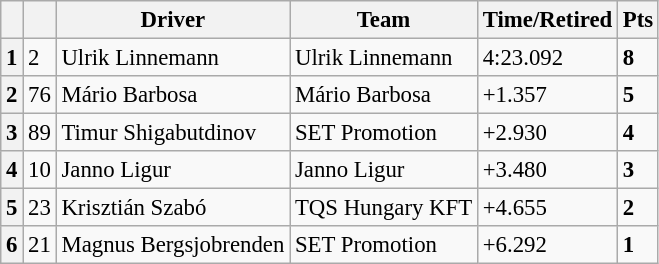<table class=wikitable style="font-size:95%">
<tr>
<th></th>
<th></th>
<th>Driver</th>
<th>Team</th>
<th>Time/Retired</th>
<th>Pts</th>
</tr>
<tr>
<th>1</th>
<td>2</td>
<td> Ulrik Linnemann</td>
<td>Ulrik Linnemann</td>
<td>4:23.092</td>
<td><strong>8</strong></td>
</tr>
<tr>
<th>2</th>
<td>76</td>
<td> Mário Barbosa</td>
<td>Mário Barbosa</td>
<td>+1.357</td>
<td><strong>5</strong></td>
</tr>
<tr>
<th>3</th>
<td>89</td>
<td> Timur Shigabutdinov</td>
<td>SET Promotion</td>
<td>+2.930</td>
<td><strong>4</strong></td>
</tr>
<tr>
<th>4</th>
<td>10</td>
<td> Janno Ligur</td>
<td>Janno Ligur</td>
<td>+3.480</td>
<td><strong>3</strong></td>
</tr>
<tr>
<th>5</th>
<td>23</td>
<td> Krisztián Szabó</td>
<td>TQS Hungary KFT</td>
<td>+4.655</td>
<td><strong>2</strong></td>
</tr>
<tr>
<th>6</th>
<td>21</td>
<td> Magnus Bergsjobrenden</td>
<td>SET Promotion</td>
<td>+6.292</td>
<td><strong>1</strong></td>
</tr>
</table>
